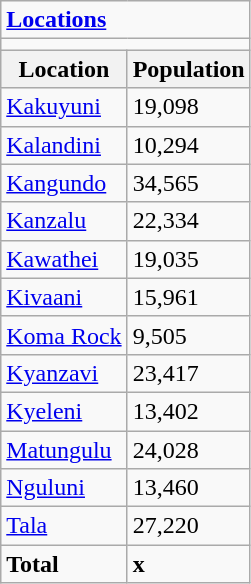<table class="wikitable">
<tr>
<td colspan="2"><strong><a href='#'>Locations</a></strong></td>
</tr>
<tr>
<td colspan="2"></td>
</tr>
<tr>
<th>Location</th>
<th>Population</th>
</tr>
<tr>
<td><a href='#'>Kakuyuni</a></td>
<td>19,098</td>
</tr>
<tr>
<td><a href='#'>Kalandini</a></td>
<td>10,294</td>
</tr>
<tr>
<td><a href='#'>Kangundo</a></td>
<td>34,565</td>
</tr>
<tr>
<td><a href='#'>Kanzalu</a></td>
<td>22,334</td>
</tr>
<tr>
<td><a href='#'>Kawathei</a></td>
<td>19,035</td>
</tr>
<tr>
<td><a href='#'>Kivaani</a></td>
<td>15,961</td>
</tr>
<tr>
<td><a href='#'>Koma Rock</a></td>
<td>9,505</td>
</tr>
<tr>
<td><a href='#'>Kyanzavi</a></td>
<td>23,417</td>
</tr>
<tr>
<td><a href='#'>Kyeleni</a></td>
<td>13,402</td>
</tr>
<tr>
<td><a href='#'>Matungulu</a></td>
<td>24,028</td>
</tr>
<tr>
<td><a href='#'>Nguluni</a></td>
<td>13,460</td>
</tr>
<tr>
<td><a href='#'>Tala</a></td>
<td>27,220</td>
</tr>
<tr>
<td><strong>Total</strong></td>
<td><strong>x</strong></td>
</tr>
</table>
